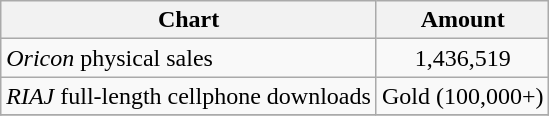<table class="wikitable">
<tr>
<th>Chart</th>
<th>Amount</th>
</tr>
<tr>
<td><em>Oricon</em> physical sales</td>
<td align="center">1,436,519</td>
</tr>
<tr>
<td><em>RIAJ</em> full-length cellphone downloads</td>
<td align="center">Gold (100,000+)</td>
</tr>
<tr>
</tr>
</table>
